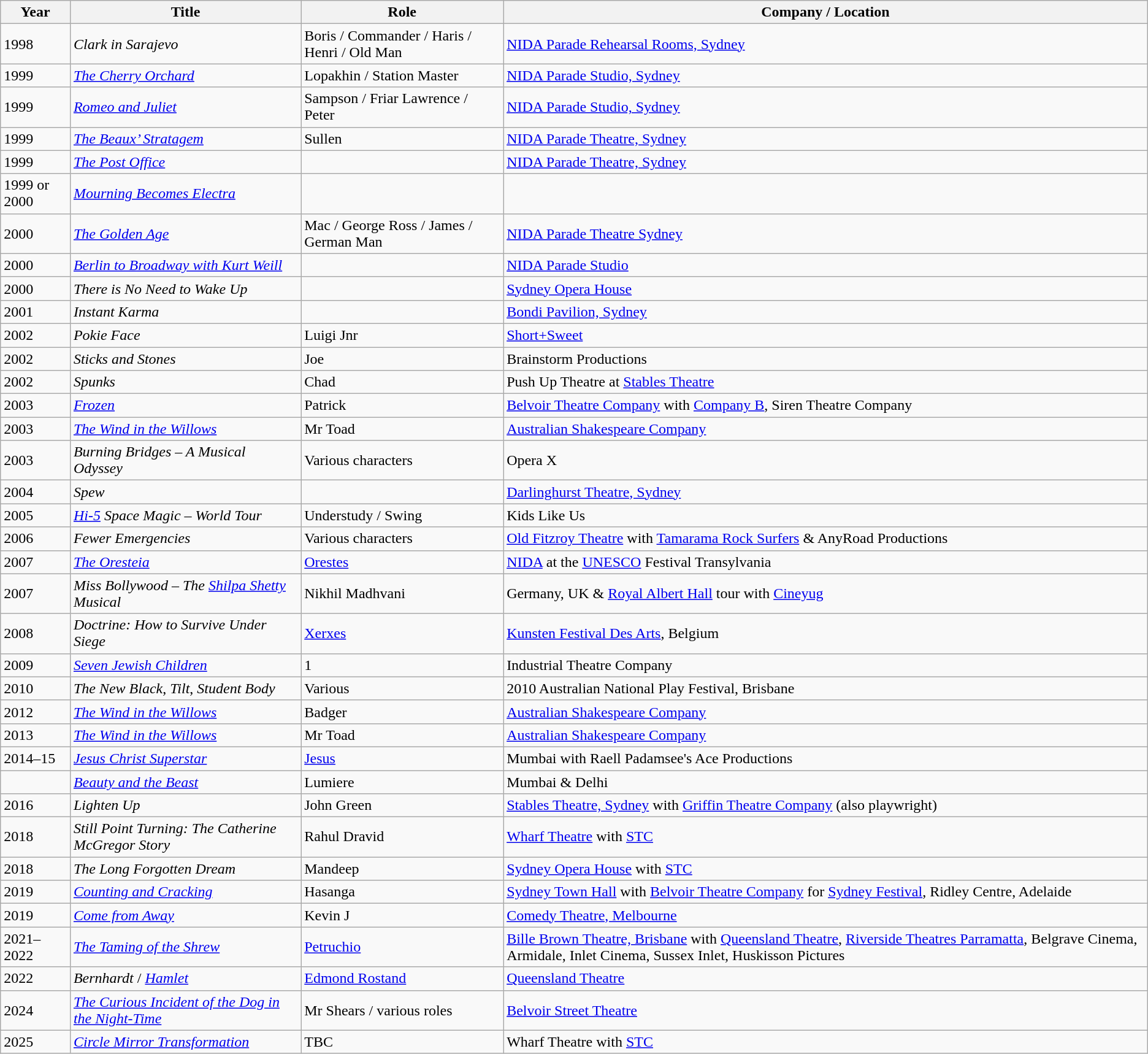<table class="wikitable sortable">
<tr>
<th>Year</th>
<th>Title</th>
<th>Role</th>
<th>Company / Location</th>
</tr>
<tr>
<td>1998</td>
<td><em>Clark in Sarajevo</em></td>
<td>Boris / Commander / Haris / Henri / Old Man</td>
<td><a href='#'>NIDA Parade Rehearsal Rooms, Sydney</a></td>
</tr>
<tr>
<td>1999</td>
<td><em><a href='#'>The Cherry Orchard</a></em></td>
<td>Lopakhin / Station Master</td>
<td><a href='#'>NIDA Parade Studio, Sydney</a></td>
</tr>
<tr>
<td>1999</td>
<td><em><a href='#'>Romeo and Juliet</a></em></td>
<td>Sampson / Friar Lawrence / Peter</td>
<td><a href='#'>NIDA Parade Studio, Sydney</a></td>
</tr>
<tr>
<td>1999</td>
<td><em><a href='#'>The Beaux’ Stratagem</a></em></td>
<td>Sullen</td>
<td><a href='#'>NIDA Parade Theatre, Sydney</a></td>
</tr>
<tr>
<td>1999</td>
<td><em><a href='#'>The Post Office</a></em></td>
<td></td>
<td><a href='#'>NIDA Parade Theatre, Sydney</a></td>
</tr>
<tr>
<td>1999 or 2000</td>
<td><em><a href='#'>Mourning Becomes Electra</a></em></td>
<td></td>
<td></td>
</tr>
<tr>
<td>2000</td>
<td><em><a href='#'>The Golden Age</a></em></td>
<td>Mac / George Ross / James / German Man</td>
<td><a href='#'>NIDA Parade Theatre Sydney</a></td>
</tr>
<tr>
<td>2000</td>
<td><em><a href='#'>Berlin to Broadway with Kurt Weill</a></em></td>
<td></td>
<td><a href='#'>NIDA Parade Studio</a></td>
</tr>
<tr>
<td>2000</td>
<td><em>There is No Need to Wake Up</em></td>
<td></td>
<td><a href='#'>Sydney Opera House</a></td>
</tr>
<tr>
<td>2001</td>
<td><em>Instant Karma</em></td>
<td></td>
<td><a href='#'>Bondi Pavilion, Sydney</a></td>
</tr>
<tr>
<td>2002</td>
<td><em>Pokie Face</em></td>
<td>Luigi Jnr</td>
<td><a href='#'>Short+Sweet</a></td>
</tr>
<tr>
<td>2002</td>
<td><em>Sticks and Stones</em></td>
<td>Joe</td>
<td>Brainstorm Productions</td>
</tr>
<tr>
<td>2002</td>
<td><em>Spunks</em></td>
<td>Chad</td>
<td>Push Up Theatre at <a href='#'>Stables Theatre</a></td>
</tr>
<tr>
<td>2003</td>
<td><em><a href='#'>Frozen</a></em></td>
<td>Patrick</td>
<td><a href='#'>Belvoir Theatre Company</a> with <a href='#'>Company B</a>, Siren Theatre Company</td>
</tr>
<tr>
<td>2003</td>
<td><em><a href='#'>The Wind in the Willows</a></em></td>
<td>Mr Toad</td>
<td><a href='#'>Australian Shakespeare Company</a></td>
</tr>
<tr>
<td>2003</td>
<td><em>Burning Bridges – A Musical Odyssey</em></td>
<td>Various characters</td>
<td>Opera X</td>
</tr>
<tr>
<td>2004</td>
<td><em>Spew</em></td>
<td></td>
<td><a href='#'>Darlinghurst Theatre, Sydney</a></td>
</tr>
<tr>
<td>2005</td>
<td><em><a href='#'>Hi-5</a> Space Magic – World Tour </em></td>
<td>Understudy / Swing</td>
<td>Kids Like Us</td>
</tr>
<tr>
<td>2006</td>
<td><em>Fewer Emergencies</em></td>
<td>Various characters</td>
<td><a href='#'>Old Fitzroy Theatre</a> with <a href='#'>Tamarama Rock Surfers</a> & AnyRoad Productions</td>
</tr>
<tr>
<td>2007</td>
<td><em><a href='#'>The Oresteia</a></em></td>
<td><a href='#'>Orestes</a></td>
<td><a href='#'>NIDA</a> at the <a href='#'>UNESCO</a> Festival Transylvania</td>
</tr>
<tr>
<td>2007</td>
<td><em>Miss Bollywood – The <a href='#'>Shilpa Shetty</a> Musical </em></td>
<td>Nikhil Madhvani</td>
<td>Germany, UK & <a href='#'>Royal Albert Hall</a> tour with <a href='#'>Cineyug</a></td>
</tr>
<tr>
<td>2008</td>
<td><em>Doctrine: How to Survive Under Siege</em></td>
<td><a href='#'>Xerxes</a></td>
<td><a href='#'>Kunsten Festival Des Arts</a>, Belgium</td>
</tr>
<tr>
<td>2009</td>
<td><em><a href='#'>Seven Jewish Children</a></em></td>
<td>1</td>
<td>Industrial Theatre Company</td>
</tr>
<tr>
<td>2010</td>
<td><em>The New Black</em>, <em>Tilt</em>, <em>Student Body</em></td>
<td>Various</td>
<td>2010 Australian National Play Festival, Brisbane</td>
</tr>
<tr>
<td>2012</td>
<td><em><a href='#'>The Wind in the Willows</a></em></td>
<td>Badger</td>
<td><a href='#'>Australian Shakespeare Company</a></td>
</tr>
<tr>
<td>2013</td>
<td><em><a href='#'>The Wind in the Willows</a></em></td>
<td>Mr Toad</td>
<td><a href='#'>Australian Shakespeare Company</a></td>
</tr>
<tr>
<td>2014–15</td>
<td><em><a href='#'>Jesus Christ Superstar</a></em></td>
<td><a href='#'>Jesus</a></td>
<td>Mumbai with Raell Padamsee's Ace Productions</td>
</tr>
<tr>
<td></td>
<td><em><a href='#'>Beauty and the Beast</a></em></td>
<td>Lumiere</td>
<td>Mumbai & Delhi</td>
</tr>
<tr>
<td>2016</td>
<td><em>Lighten Up</em></td>
<td>John Green</td>
<td><a href='#'>Stables Theatre, Sydney</a> with <a href='#'>Griffin Theatre Company</a> (also playwright)</td>
</tr>
<tr>
<td>2018</td>
<td><em>Still Point Turning: The Catherine McGregor Story</em></td>
<td>Rahul Dravid</td>
<td><a href='#'>Wharf Theatre</a> with <a href='#'>STC</a></td>
</tr>
<tr>
<td>2018</td>
<td><em>The Long Forgotten Dream</em></td>
<td>Mandeep</td>
<td><a href='#'>Sydney Opera House</a> with <a href='#'>STC</a></td>
</tr>
<tr>
<td>2019</td>
<td><em><a href='#'>Counting and Cracking</a></em></td>
<td>Hasanga</td>
<td><a href='#'>Sydney Town Hall</a> with <a href='#'>Belvoir Theatre Company</a> for <a href='#'>Sydney Festival</a>, Ridley Centre, Adelaide</td>
</tr>
<tr>
<td>2019</td>
<td><em><a href='#'>Come from Away</a></em></td>
<td>Kevin J</td>
<td><a href='#'>Comedy Theatre, Melbourne</a></td>
</tr>
<tr>
<td>2021–2022</td>
<td><em><a href='#'>The Taming of the Shrew</a></em></td>
<td><a href='#'>Petruchio</a></td>
<td><a href='#'>Bille Brown Theatre, Brisbane</a> with <a href='#'>Queensland Theatre</a>, <a href='#'>Riverside Theatres Parramatta</a>, Belgrave Cinema, Armidale, Inlet Cinema, Sussex Inlet, Huskisson Pictures</td>
</tr>
<tr>
<td>2022</td>
<td><em>Bernhardt</em> / <em><a href='#'>Hamlet</a></em></td>
<td><a href='#'>Edmond Rostand</a></td>
<td><a href='#'>Queensland Theatre</a></td>
</tr>
<tr>
<td>2024</td>
<td><em><a href='#'>The Curious Incident of the Dog in the Night-Time</a></em></td>
<td>Mr Shears / various roles</td>
<td><a href='#'>Belvoir Street Theatre</a></td>
</tr>
<tr>
<td>2025</td>
<td><em><a href='#'>Circle Mirror Transformation</a></em></td>
<td>TBC</td>
<td>Wharf Theatre with <a href='#'>STC</a></td>
</tr>
</table>
